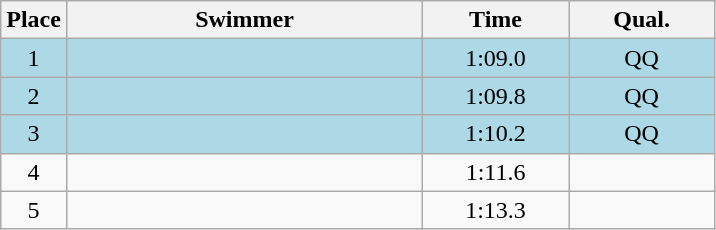<table class=wikitable style="text-align:center">
<tr>
<th>Place</th>
<th width=230>Swimmer</th>
<th width=90>Time</th>
<th width=90>Qual.</th>
</tr>
<tr bgcolor=lightblue>
<td>1</td>
<td align=left></td>
<td>1:09.0</td>
<td>QQ</td>
</tr>
<tr bgcolor=lightblue>
<td>2</td>
<td align=left></td>
<td>1:09.8</td>
<td>QQ</td>
</tr>
<tr bgcolor=lightblue>
<td>3</td>
<td align=left></td>
<td>1:10.2</td>
<td>QQ</td>
</tr>
<tr>
<td>4</td>
<td align=left></td>
<td>1:11.6</td>
<td></td>
</tr>
<tr>
<td>5</td>
<td align=left></td>
<td>1:13.3</td>
<td></td>
</tr>
</table>
